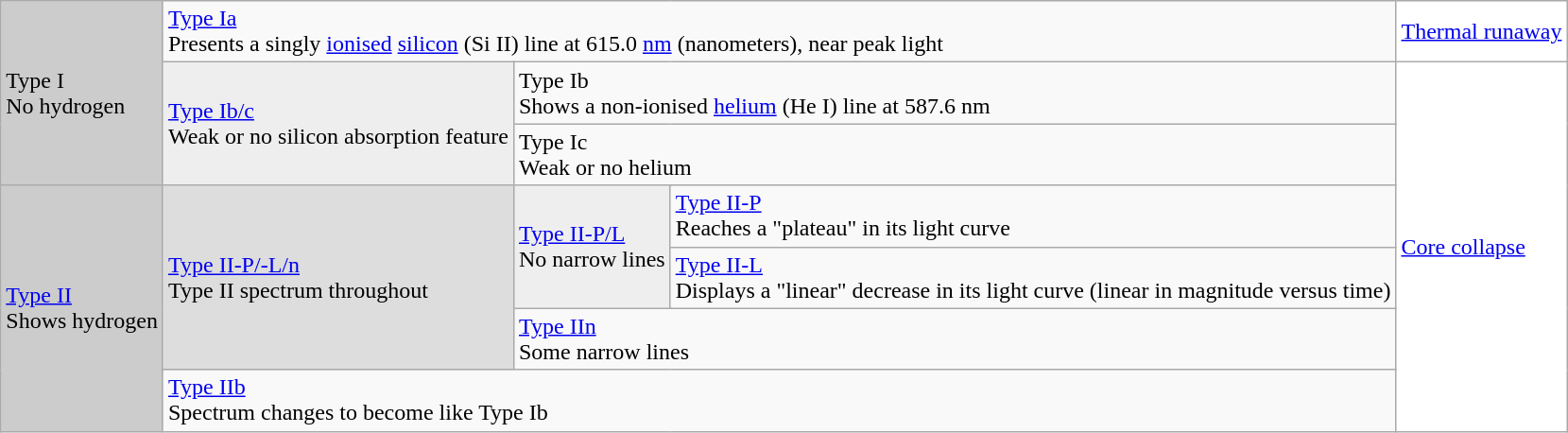<table class="wikitable">
<tr>
<td rowspan="3" style="background:#ccc; valign:center;">Type I<br>No hydrogen</td>
<td colspan="4"><a href='#'>Type Ia</a><br>Presents a singly <a href='#'>ionised</a> <a href='#'>silicon</a> (Si II) line at 615.0 <a href='#'>nm</a> (nanometers), near peak light</td>
<td colspan="4" style="background:#fff;"><a href='#'>Thermal runaway</a></td>
</tr>
<tr>
<td rowspan="2" style="background:#eee; valign:center;"><a href='#'>Type Ib/c</a><br>Weak or no silicon absorption feature</td>
<td colspan="3">Type Ib<br>Shows a non-ionised <a href='#'>helium</a> (He I) line at 587.6 nm</td>
<td rowspan="6" style="background:#fff;"><a href='#'>Core collapse</a></td>
</tr>
<tr>
<td colspan="3">Type Ic<br>Weak or no helium</td>
</tr>
<tr>
<td rowspan="4" style="background:#ccc; valign:center;"><a href='#'>Type II</a><br>Shows hydrogen</td>
<td rowspan="3" style="background:#ddd; valign:center;"><a href='#'>Type II-P/-L/n</a><br>Type II spectrum throughout</td>
<td rowspan="2" colspan="2" style="background:#eee; valign:center;"><a href='#'>Type II-P/L</a><br>No narrow lines</td>
<td><a href='#'>Type II-P</a><br>Reaches a "plateau" in its light curve</td>
</tr>
<tr>
<td><a href='#'>Type II-L</a><br>Displays a "linear" decrease in its light curve (linear in magnitude versus time)</td>
</tr>
<tr>
<td colspan="3"><a href='#'>Type IIn</a><br>Some narrow lines</td>
</tr>
<tr>
<td colspan="4"><a href='#'>Type IIb</a><br>Spectrum changes to become like Type Ib</td>
</tr>
</table>
